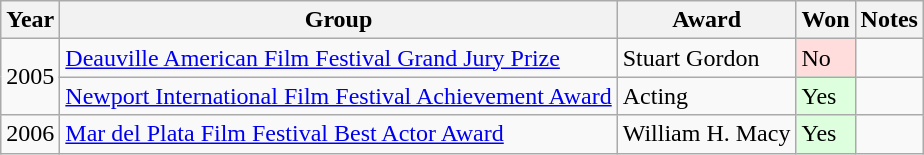<table class="wikitable">
<tr>
<th>Year</th>
<th>Group</th>
<th>Award</th>
<th>Won</th>
<th>Notes</th>
</tr>
<tr>
<td rowspan="2">2005</td>
<td><a href='#'>Deauville American Film Festival Grand Jury Prize</a></td>
<td>Stuart Gordon</td>
<td style="background: #ffdddd">No</td>
<td></td>
</tr>
<tr>
<td><a href='#'>Newport International Film Festival Achievement Award</a></td>
<td>Acting</td>
<td style="background: #ddffdd">Yes</td>
<td></td>
</tr>
<tr>
<td>2006</td>
<td><a href='#'>Mar del Plata Film Festival Best Actor Award</a></td>
<td>William H. Macy</td>
<td style="background: #ddffdd">Yes</td>
<td></td>
</tr>
</table>
